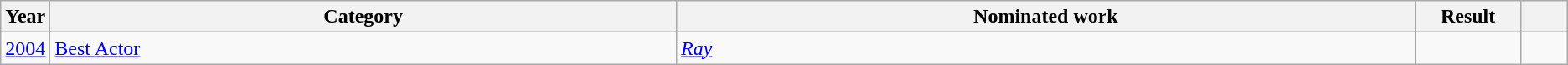<table class=wikitable>
<tr>
<th scope="col" style="width:1em;">Year</th>
<th scope="col" style="width:33em;">Category</th>
<th scope="col" style="width:39em;">Nominated work</th>
<th scope="col" style="width:5em;">Result</th>
<th scope="col" style="width:2em;"></th>
</tr>
<tr>
<td><a href='#'>2004</a></td>
<td><a href='#'>Best Actor</a></td>
<td><em><a href='#'>Ray</a></em></td>
<td></td>
<td></td>
</tr>
</table>
